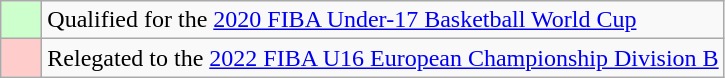<table class="wikitable">
<tr>
<td width=20px bgcolor="#ccffcc"></td>
<td>Qualified for the <a href='#'>2020 FIBA Under-17 Basketball World Cup</a></td>
</tr>
<tr>
<td bgcolor="#ffcccc"></td>
<td>Relegated to the <a href='#'>2022 FIBA U16 European Championship Division B</a></td>
</tr>
</table>
